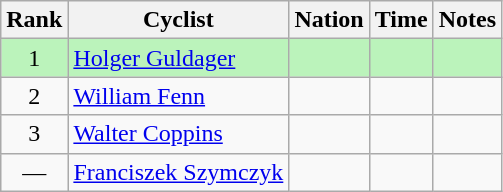<table class="wikitable sortable" style="text-align:center">
<tr>
<th>Rank</th>
<th>Cyclist</th>
<th>Nation</th>
<th>Time</th>
<th>Notes</th>
</tr>
<tr bgcolor=bbf3bb>
<td>1</td>
<td align=left><a href='#'>Holger Guldager</a></td>
<td align=left></td>
<td></td>
<td></td>
</tr>
<tr>
<td>2</td>
<td align=left><a href='#'>William Fenn</a></td>
<td align=left></td>
<td></td>
<td></td>
</tr>
<tr>
<td>3</td>
<td align=left><a href='#'>Walter Coppins</a></td>
<td align=left></td>
<td></td>
<td></td>
</tr>
<tr>
<td data-sort-value=4>—</td>
<td align=left><a href='#'>Franciszek Szymczyk</a></td>
<td align=left></td>
<td></td>
<td></td>
</tr>
</table>
